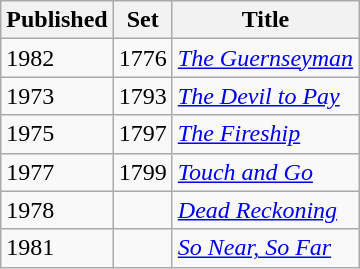<table class="wikitable sortable">
<tr>
<th>Published</th>
<th>Set</th>
<th>Title</th>
</tr>
<tr>
<td>1982</td>
<td>1776</td>
<td><em><a href='#'>The Guernseyman</a></em></td>
</tr>
<tr>
<td>1973</td>
<td>1793</td>
<td><a href='#'><em>The Devil to Pay</em></a></td>
</tr>
<tr>
<td>1975</td>
<td>1797</td>
<td><a href='#'><em>The Fireship</em></a></td>
</tr>
<tr>
<td>1977</td>
<td>1799</td>
<td><a href='#'><em>Touch and Go</em></a></td>
</tr>
<tr>
<td>1978</td>
<td></td>
<td><a href='#'><em>Dead Reckoning</em></a></td>
</tr>
<tr>
<td>1981</td>
<td></td>
<td><em><a href='#'>So Near, So Far</a></em></td>
</tr>
</table>
